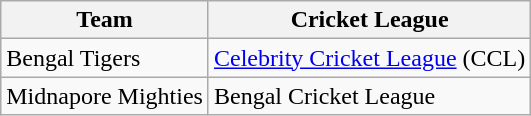<table class="wikitable sortable">
<tr>
<th>Team</th>
<th>Cricket League</th>
</tr>
<tr>
<td>Bengal Tigers</td>
<td><a href='#'>Celebrity Cricket League</a> (CCL)</td>
</tr>
<tr>
<td>Midnapore Mighties</td>
<td>Bengal Cricket League</td>
</tr>
</table>
